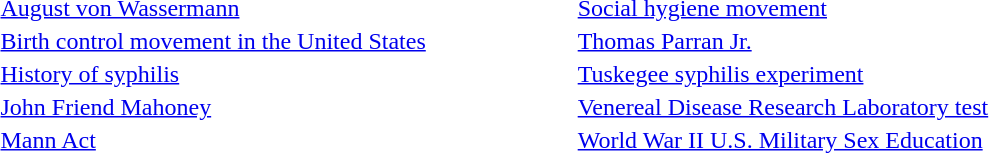<table style="width: 60%; border: none; text-align: left;">
<tr>
<td><a href='#'>August von Wassermann</a></td>
<td><a href='#'>Social hygiene movement</a></td>
</tr>
<tr>
<td><a href='#'>Birth control movement in the United States</a></td>
<td><a href='#'>Thomas Parran Jr.</a></td>
</tr>
<tr>
<td><a href='#'>History of syphilis</a></td>
<td><a href='#'>Tuskegee syphilis experiment</a></td>
</tr>
<tr>
<td><a href='#'>John Friend Mahoney</a></td>
<td><a href='#'>Venereal Disease Research Laboratory test</a></td>
</tr>
<tr>
<td><a href='#'>Mann Act</a></td>
<td><a href='#'>World War II U.S. Military Sex Education</a></td>
</tr>
</table>
